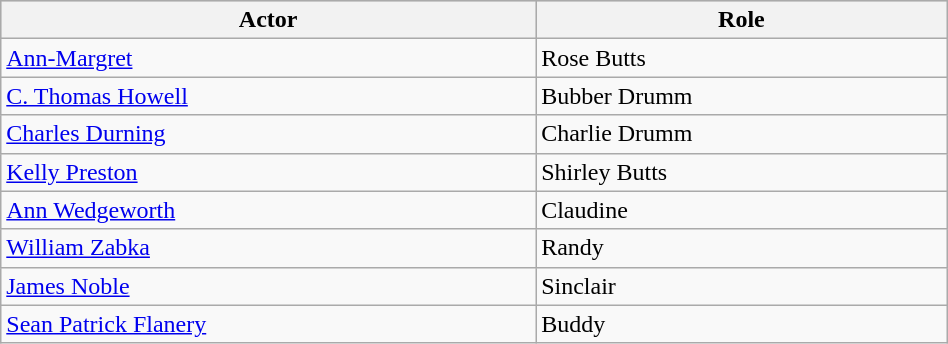<table class="wikitable" width="50%">
<tr bgcolor="#CCCCCC">
<th>Actor</th>
<th>Role</th>
</tr>
<tr>
<td><a href='#'>Ann-Margret</a></td>
<td>Rose Butts</td>
</tr>
<tr>
<td><a href='#'>C. Thomas Howell</a></td>
<td>Bubber Drumm</td>
</tr>
<tr>
<td><a href='#'>Charles Durning</a></td>
<td>Charlie Drumm</td>
</tr>
<tr>
<td><a href='#'>Kelly Preston</a></td>
<td>Shirley Butts</td>
</tr>
<tr>
<td><a href='#'>Ann Wedgeworth</a></td>
<td>Claudine</td>
</tr>
<tr>
<td><a href='#'>William Zabka</a></td>
<td>Randy</td>
</tr>
<tr>
<td><a href='#'>James Noble</a></td>
<td>Sinclair</td>
</tr>
<tr>
<td><a href='#'>Sean Patrick Flanery</a></td>
<td>Buddy</td>
</tr>
</table>
